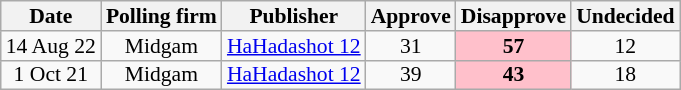<table class="wikitable sortable" style="text-align:center; font-size:90%; line-height:13px">
<tr>
<th>Date</th>
<th>Polling firm</th>
<th>Publisher</th>
<th>Approve</th>
<th>Disapprove</th>
<th>Undecided</th>
</tr>
<tr>
<td>14 Aug 22</td>
<td>Midgam</td>
<td><a href='#'>HaHadashot 12</a></td>
<td>31</td>
<td style=background:pink><strong>57</strong></td>
<td>12</td>
</tr>
<tr>
<td data-sort-value=2021-10-01>1 Oct 21</td>
<td>Midgam</td>
<td><a href='#'>HaHadashot 12</a></td>
<td>39</td>
<td style=background:pink><strong>43</strong></td>
<td>18</td>
</tr>
</table>
